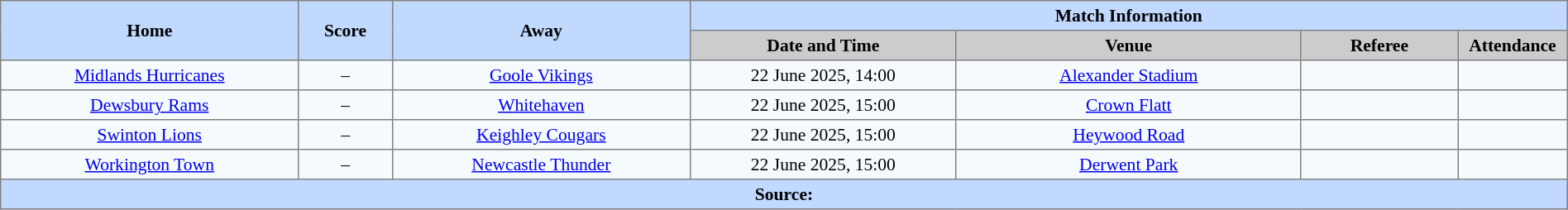<table border=1 style="border-collapse:collapse; font-size:90%; text-align:center;" cellpadding=3 cellspacing=0 width=100%>
<tr bgcolor=#C1D8FF>
<th scope="col" rowspan=2 width=19%>Home</th>
<th scope="col" rowspan=2 width=6%>Score</th>
<th scope="col" rowspan=2 width=19%>Away</th>
<th colspan=4>Match Information</th>
</tr>
<tr bgcolor=#CCCCCC>
<th scope="col" width=17%>Date and Time</th>
<th scope="col" width=22%>Venue</th>
<th scope="col" width=10%>Referee</th>
<th scope="col" width=7%>Attendance</th>
</tr>
<tr bgcolor=#F5FAFF>
<td> <a href='#'>Midlands Hurricanes</a></td>
<td>–</td>
<td> <a href='#'>Goole Vikings</a></td>
<td>22 June 2025, 14:00</td>
<td><a href='#'>Alexander Stadium</a></td>
<td></td>
<td></td>
</tr>
<tr bgcolor=#F5FAFF>
<td> <a href='#'>Dewsbury Rams</a></td>
<td>–</td>
<td> <a href='#'>Whitehaven</a></td>
<td>22 June 2025, 15:00</td>
<td><a href='#'>Crown Flatt</a></td>
<td></td>
<td></td>
</tr>
<tr bgcolor=#F5FAFF>
<td> <a href='#'>Swinton Lions</a></td>
<td>–</td>
<td> <a href='#'>Keighley Cougars</a></td>
<td>22 June 2025, 15:00</td>
<td><a href='#'>Heywood Road</a></td>
<td></td>
<td></td>
</tr>
<tr bgcolor=#F5FAFF>
<td> <a href='#'>Workington Town</a></td>
<td>–</td>
<td> <a href='#'>Newcastle Thunder</a></td>
<td>22 June 2025, 15:00</td>
<td><a href='#'>Derwent Park</a></td>
<td></td>
<td></td>
</tr>
<tr style="background:#c1d8ff;">
<th colspan=7>Source:</th>
</tr>
</table>
